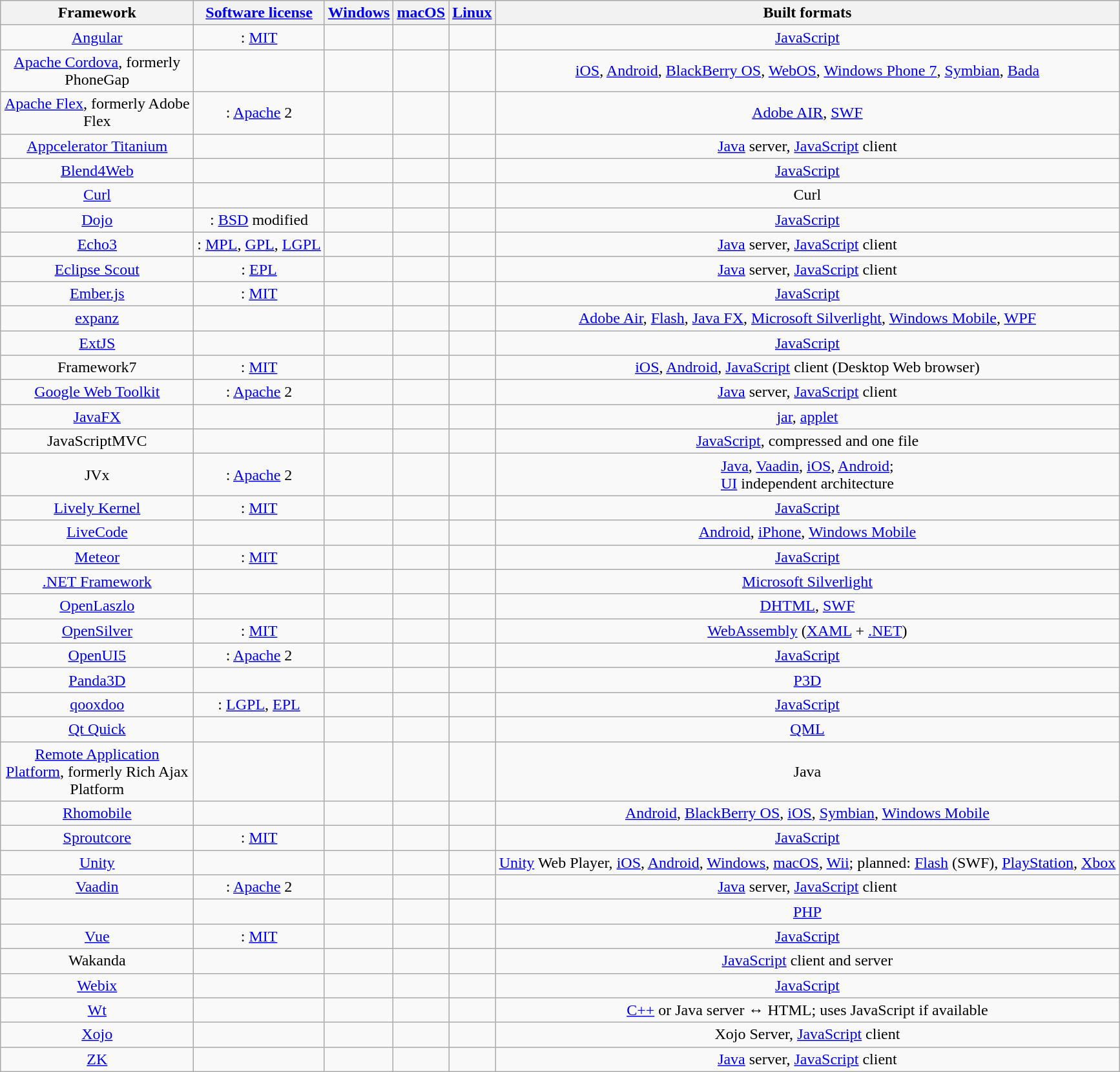<table class="wikitable sortable" style="width: auto; table-layout: fixed; text-align: center;">
<tr style="background: #ececec">
<th style="width:12em">Framework</th>
<th><a href='#'>Software license</a></th>
<th><a href='#'>Windows</a></th>
<th><a href='#'>macOS</a></th>
<th><a href='#'>Linux</a></th>
<th>Built formats</th>
</tr>
<tr>
<td><a href='#'> Angular</a></td>
<td>: <a href='#'>MIT</a></td>
<td></td>
<td></td>
<td></td>
<td><a href='#'>JavaScript</a></td>
</tr>
<tr>
<td><a href='#'>Apache Cordova</a>, formerly PhoneGap</td>
<td></td>
<td></td>
<td></td>
<td></td>
<td><a href='#'>iOS</a>, <a href='#'>Android</a>, <a href='#'>BlackBerry OS</a>, <a href='#'>WebOS</a>, <a href='#'>Windows Phone 7</a>, <a href='#'>Symbian</a>, <a href='#'>Bada</a></td>
</tr>
<tr>
<td><a href='#'>Apache Flex</a>, formerly Adobe Flex</td>
<td>: <a href='#'>Apache</a> 2</td>
<td></td>
<td></td>
<td></td>
<td><a href='#'>Adobe AIR</a>, <a href='#'>SWF</a></td>
</tr>
<tr>
<td><a href='#'>Appcelerator Titanium</a></td>
<td></td>
<td></td>
<td></td>
<td></td>
<td><a href='#'>Java</a> server, <a href='#'>JavaScript</a> client</td>
</tr>
<tr>
<td><a href='#'>Blend4Web</a></td>
<td></td>
<td></td>
<td></td>
<td></td>
<td><a href='#'>JavaScript</a></td>
</tr>
<tr>
<td><a href='#'>Curl</a></td>
<td></td>
<td></td>
<td></td>
<td></td>
<td>Curl</td>
</tr>
<tr>
<td><a href='#'>Dojo</a></td>
<td>: <a href='#'>BSD</a> modified</td>
<td></td>
<td></td>
<td></td>
<td><a href='#'>JavaScript</a></td>
</tr>
<tr>
<td><a href='#'>Echo3</a></td>
<td>: <a href='#'>MPL</a>, <a href='#'>GPL</a>, <a href='#'>LGPL</a></td>
<td></td>
<td></td>
<td></td>
<td><a href='#'>Java</a> server, <a href='#'>JavaScript</a> client</td>
</tr>
<tr>
<td><a href='#'>Eclipse Scout</a></td>
<td>: <a href='#'>EPL</a></td>
<td></td>
<td></td>
<td></td>
<td><a href='#'>Java</a> server, <a href='#'>JavaScript</a> client</td>
</tr>
<tr>
<td><a href='#'>Ember.js</a></td>
<td>: <a href='#'>MIT</a></td>
<td></td>
<td></td>
<td></td>
<td><a href='#'>JavaScript</a></td>
</tr>
<tr>
<td><a href='#'>expanz</a></td>
<td></td>
<td></td>
<td></td>
<td></td>
<td><a href='#'>Adobe Air</a>, <a href='#'>Flash</a>, <a href='#'>Java FX</a>, <a href='#'>Microsoft Silverlight</a>, <a href='#'>Windows Mobile</a>, <a href='#'>WPF</a></td>
</tr>
<tr>
<td><a href='#'>ExtJS</a></td>
<td></td>
<td></td>
<td></td>
<td></td>
<td><a href='#'>JavaScript</a></td>
</tr>
<tr>
<td>Framework7</td>
<td>: <a href='#'>MIT</a></td>
<td></td>
<td></td>
<td></td>
<td><a href='#'>iOS</a>, <a href='#'>Android</a>, <a href='#'>JavaScript</a> client (Desktop Web browser)</td>
</tr>
<tr>
<td><a href='#'>Google Web Toolkit</a></td>
<td>: <a href='#'>Apache</a> 2</td>
<td></td>
<td></td>
<td></td>
<td><a href='#'>Java</a> server, <a href='#'>JavaScript</a> client</td>
</tr>
<tr>
<td><a href='#'>JavaFX</a></td>
<td></td>
<td></td>
<td></td>
<td></td>
<td><a href='#'>jar</a>, <a href='#'>applet</a></td>
</tr>
<tr>
<td>JavaScriptMVC</td>
<td></td>
<td></td>
<td></td>
<td></td>
<td><a href='#'>JavaScript</a>, compressed and one file</td>
</tr>
<tr>
<td>JVx</td>
<td>: <a href='#'>Apache</a> 2</td>
<td></td>
<td></td>
<td></td>
<td><a href='#'>Java</a>, <a href='#'>Vaadin</a>, <a href='#'>iOS</a>, <a href='#'>Android</a>;<br><a href='#'>UI</a> independent architecture</td>
</tr>
<tr>
<td><a href='#'>Lively Kernel</a></td>
<td>: <a href='#'>MIT</a></td>
<td></td>
<td></td>
<td></td>
<td><a href='#'>JavaScript</a></td>
</tr>
<tr>
<td><a href='#'>LiveCode</a></td>
<td></td>
<td></td>
<td></td>
<td></td>
<td><a href='#'>Android</a>,  <a href='#'>iPhone</a>,  <a href='#'>Windows Mobile</a></td>
</tr>
<tr>
<td><a href='#'>Meteor</a></td>
<td>: <a href='#'>MIT</a></td>
<td></td>
<td></td>
<td></td>
<td><a href='#'>JavaScript</a></td>
</tr>
<tr>
<td><a href='#'>.NET Framework</a></td>
<td></td>
<td></td>
<td></td>
<td></td>
<td><a href='#'>Microsoft Silverlight</a></td>
</tr>
<tr>
<td><a href='#'>OpenLaszlo</a></td>
<td></td>
<td></td>
<td></td>
<td></td>
<td><a href='#'>DHTML</a>, <a href='#'>SWF</a></td>
</tr>
<tr>
<td><a href='#'>OpenSilver</a></td>
<td>: <a href='#'>MIT</a></td>
<td></td>
<td></td>
<td></td>
<td><a href='#'>WebAssembly</a> (<a href='#'>XAML</a> + <a href='#'>.NET</a>)</td>
</tr>
<tr>
<td><a href='#'>OpenUI5</a></td>
<td>: <a href='#'>Apache</a> 2</td>
<td></td>
<td></td>
<td></td>
<td><a href='#'>JavaScript</a></td>
</tr>
<tr>
<td><a href='#'>Panda3D</a></td>
<td></td>
<td></td>
<td></td>
<td></td>
<td><a href='#'>P3D</a></td>
</tr>
<tr>
<td><a href='#'>qooxdoo</a></td>
<td>: <a href='#'>LGPL</a>, <a href='#'>EPL</a></td>
<td></td>
<td></td>
<td></td>
<td><a href='#'>JavaScript</a></td>
</tr>
<tr>
<td><a href='#'>Qt Quick</a> </td>
<td></td>
<td></td>
<td></td>
<td></td>
<td><a href='#'>QML</a></td>
</tr>
<tr>
<td><a href='#'>Remote Application Platform</a>, formerly Rich Ajax Platform</td>
<td></td>
<td></td>
<td></td>
<td></td>
<td>Java</td>
</tr>
<tr>
<td><a href='#'>Rhomobile</a></td>
<td></td>
<td></td>
<td></td>
<td></td>
<td><a href='#'>Android</a>, <a href='#'>BlackBerry OS</a>, <a href='#'>iOS</a>, <a href='#'>Symbian</a>, <a href='#'>Windows Mobile</a></td>
</tr>
<tr>
<td><a href='#'>Sproutcore</a></td>
<td>: <a href='#'>MIT</a></td>
<td></td>
<td></td>
<td></td>
<td><a href='#'>JavaScript</a></td>
</tr>
<tr>
<td><a href='#'>Unity</a></td>
<td></td>
<td></td>
<td></td>
<td></td>
<td><a href='#'>Unity</a> Web Player, <a href='#'>iOS</a>, <a href='#'>Android</a>, <a href='#'>Windows</a>, <a href='#'>macOS</a>, <a href='#'>Wii</a>; planned: <a href='#'>Flash</a> (SWF), <a href='#'>PlayStation</a>, <a href='#'>Xbox</a></td>
</tr>
<tr>
<td><a href='#'>Vaadin</a></td>
<td>: <a href='#'>Apache</a> 2</td>
<td></td>
<td></td>
<td></td>
<td><a href='#'>Java</a> server, <a href='#'>JavaScript</a> client</td>
</tr>
<tr>
<td></td>
<td></td>
<td></td>
<td></td>
<td></td>
<td><a href='#'>PHP</a></td>
</tr>
<tr>
<td><a href='#'>Vue</a></td>
<td>: <a href='#'>MIT</a></td>
<td></td>
<td></td>
<td></td>
<td><a href='#'>JavaScript</a></td>
</tr>
<tr>
<td>Wakanda</td>
<td></td>
<td></td>
<td></td>
<td></td>
<td><a href='#'>JavaScript</a> client and server</td>
</tr>
<tr>
<td><a href='#'>Webix</a></td>
<td></td>
<td></td>
<td></td>
<td></td>
<td><a href='#'>JavaScript</a></td>
</tr>
<tr>
<td><a href='#'>Wt</a></td>
<td></td>
<td></td>
<td></td>
<td></td>
<td><a href='#'>C++</a> or Java server ↔ HTML; uses JavaScript if available</td>
</tr>
<tr>
<td><a href='#'>Xojo</a></td>
<td></td>
<td></td>
<td></td>
<td></td>
<td>Xojo Server, <a href='#'>JavaScript</a> client</td>
</tr>
<tr>
<td><a href='#'>ZK</a></td>
<td></td>
<td></td>
<td></td>
<td></td>
<td><a href='#'>Java</a> server, <a href='#'>JavaScript</a> client</td>
</tr>
</table>
